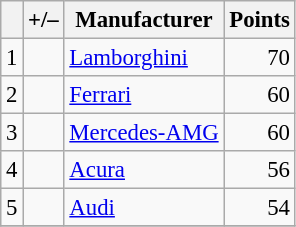<table class="wikitable" style="font-size: 95%;">
<tr>
<th scope="col"></th>
<th scope="col">+/–</th>
<th scope="col">Manufacturer</th>
<th scope="col">Points</th>
</tr>
<tr>
<td align=center>1</td>
<td align="left"></td>
<td> <a href='#'>Lamborghini</a></td>
<td align=right>70</td>
</tr>
<tr>
<td align=center>2</td>
<td align="left"></td>
<td> <a href='#'>Ferrari</a></td>
<td align=right>60</td>
</tr>
<tr>
<td align=center>3</td>
<td align="left"></td>
<td> <a href='#'>Mercedes-AMG</a></td>
<td align=right>60</td>
</tr>
<tr>
<td align=center>4</td>
<td align="left"></td>
<td> <a href='#'>Acura</a></td>
<td align=right>56</td>
</tr>
<tr>
<td align=center>5</td>
<td align="left"></td>
<td> <a href='#'>Audi</a></td>
<td align=right>54</td>
</tr>
<tr>
</tr>
</table>
